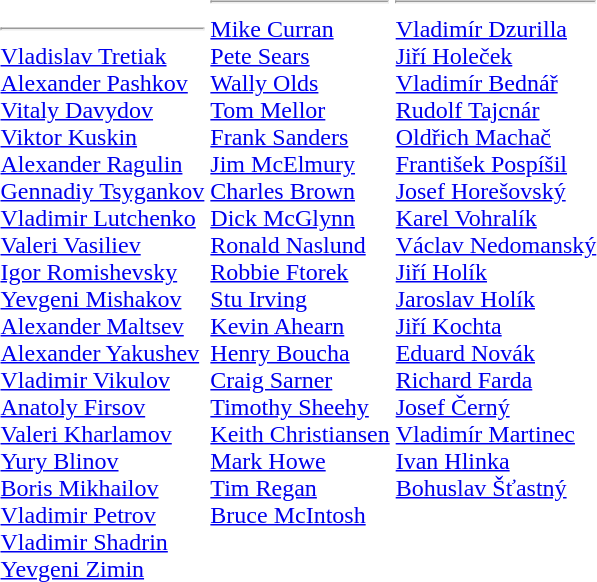<table>
<tr valign=top>
<td><br><hr> <a href='#'>Vladislav Tretiak</a><br> <a href='#'>Alexander Pashkov</a><br> <a href='#'>Vitaly Davydov</a><br> <a href='#'>Viktor Kuskin</a><br> <a href='#'>Alexander Ragulin</a><br> <a href='#'>Gennadiy Tsygankov</a><br> <a href='#'>Vladimir Lutchenko</a><br> <a href='#'>Valeri Vasiliev</a><br> <a href='#'>Igor Romishevsky</a><br> <a href='#'>Yevgeni Mishakov</a><br> <a href='#'>Alexander Maltsev</a><br> <a href='#'>Alexander Yakushev</a><br> <a href='#'>Vladimir Vikulov</a><br> <a href='#'>Anatoly Firsov</a><br> <a href='#'>Valeri Kharlamov</a><br> <a href='#'>Yury Blinov</a><br> <a href='#'>Boris Mikhailov</a><br> <a href='#'>Vladimir Petrov</a><br> <a href='#'>Vladimir Shadrin</a><br> <a href='#'>Yevgeni Zimin</a></td>
<td><hr> <a href='#'>Mike Curran</a><br> <a href='#'>Pete Sears</a><br> <a href='#'>Wally Olds</a><br> <a href='#'>Tom Mellor</a><br> <a href='#'>Frank Sanders</a><br> <a href='#'>Jim McElmury</a><br> <a href='#'>Charles Brown</a><br> <a href='#'>Dick McGlynn</a><br> <a href='#'>Ronald Naslund</a><br> <a href='#'>Robbie Ftorek</a><br> <a href='#'>Stu Irving</a><br> <a href='#'>Kevin Ahearn</a><br> <a href='#'>Henry Boucha</a><br> <a href='#'>Craig Sarner</a><br> <a href='#'>Timothy Sheehy</a><br> <a href='#'>Keith Christiansen</a><br> <a href='#'>Mark Howe</a><br> <a href='#'>Tim Regan</a><br><a href='#'>Bruce McIntosh</a></td>
<td><hr> <a href='#'>Vladimír Dzurilla</a><br> <a href='#'>Jiří Holeček</a><br> <a href='#'>Vladimír Bednář</a><br> <a href='#'>Rudolf Tajcnár</a><br> <a href='#'>Oldřich Machač</a><br> <a href='#'>František Pospíšil</a><br> <a href='#'>Josef Horešovský</a><br> <a href='#'>Karel Vohralík</a><br> <a href='#'>Václav Nedomanský</a><br> <a href='#'>Jiří Holík</a><br> <a href='#'>Jaroslav Holík</a><br> <a href='#'>Jiří Kochta</a><br> <a href='#'>Eduard Novák</a><br> <a href='#'>Richard Farda</a><br> <a href='#'>Josef Černý</a><br> <a href='#'>Vladimír Martinec</a><br> <a href='#'>Ivan Hlinka</a><br> <a href='#'>Bohuslav Šťastný</a></td>
</tr>
</table>
